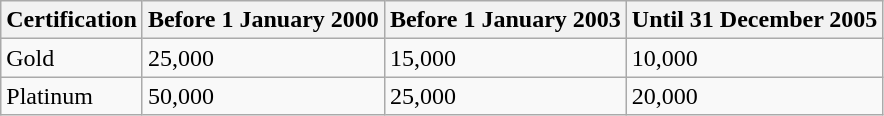<table class="wikitable">
<tr>
<th>Certification</th>
<th>Before 1 January 2000</th>
<th>Before 1 January 2003</th>
<th>Until 31 December 2005</th>
</tr>
<tr>
<td>Gold</td>
<td>25,000</td>
<td>15,000</td>
<td>10,000</td>
</tr>
<tr>
<td>Platinum</td>
<td>50,000</td>
<td>25,000</td>
<td>20,000</td>
</tr>
</table>
